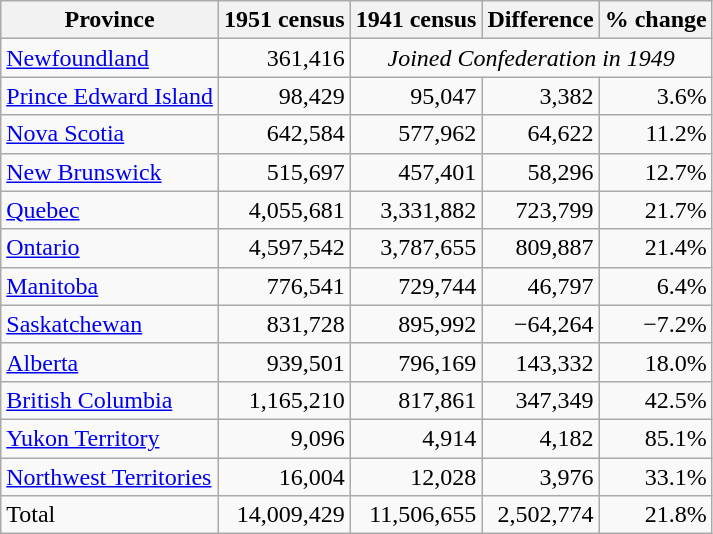<table class="sortable wikitable">
<tr>
<th>Province</th>
<th data-sort-type=number>1951 census</th>
<th data-sort-type=number>1941 census</th>
<th data-sort-type=number>Difference</th>
<th data-sort-type=number>% change</th>
</tr>
<tr>
<td><a href='#'>Newfoundland</a></td>
<td align="right">361,416</td>
<td colspan=3 align=center><em>Joined Confederation in 1949</em></td>
</tr>
<tr>
<td><a href='#'>Prince Edward Island</a></td>
<td align="right">98,429</td>
<td align="right">95,047</td>
<td align="right">3,382</td>
<td align="right">3.6%</td>
</tr>
<tr>
<td><a href='#'>Nova Scotia</a></td>
<td align="right">642,584</td>
<td align="right">577,962</td>
<td align="right">64,622</td>
<td align="right">11.2%</td>
</tr>
<tr>
<td><a href='#'>New Brunswick</a></td>
<td align="right">515,697</td>
<td align="right">457,401</td>
<td align="right">58,296</td>
<td align="right">12.7%</td>
</tr>
<tr>
<td><a href='#'>Quebec</a></td>
<td align="right">4,055,681</td>
<td align="right">3,331,882</td>
<td align="right">723,799</td>
<td align="right">21.7%</td>
</tr>
<tr>
<td><a href='#'>Ontario</a></td>
<td align="right">4,597,542</td>
<td align="right">3,787,655</td>
<td align="right">809,887</td>
<td align="right">21.4%</td>
</tr>
<tr>
<td><a href='#'>Manitoba</a></td>
<td align="right">776,541</td>
<td align="right">729,744</td>
<td align="right">46,797</td>
<td align="right">6.4%</td>
</tr>
<tr>
<td><a href='#'>Saskatchewan</a></td>
<td align="right">831,728</td>
<td align="right">895,992</td>
<td align="right">−64,264</td>
<td align="right">−7.2%</td>
</tr>
<tr>
<td><a href='#'>Alberta</a></td>
<td align="right">939,501</td>
<td align="right">796,169</td>
<td align="right">143,332</td>
<td align="right">18.0%</td>
</tr>
<tr>
<td><a href='#'>British Columbia</a></td>
<td align="right">1,165,210</td>
<td align="right">817,861</td>
<td align="right">347,349</td>
<td align="right">42.5%</td>
</tr>
<tr>
<td><a href='#'>Yukon Territory</a></td>
<td align="right">9,096</td>
<td align="right">4,914</td>
<td align="right">4,182</td>
<td align="right">85.1%</td>
</tr>
<tr>
<td><a href='#'>Northwest Territories</a></td>
<td align="right">16,004</td>
<td align="right">12,028</td>
<td align="right">3,976</td>
<td align="right">33.1%</td>
</tr>
<tr>
<td>Total</td>
<td align="right">14,009,429</td>
<td align="right">11,506,655</td>
<td align="right">2,502,774</td>
<td align="right">21.8%</td>
</tr>
</table>
